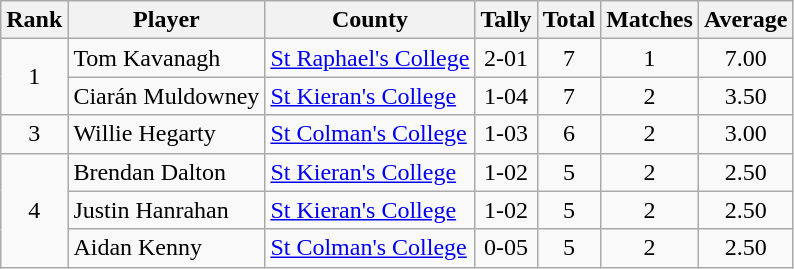<table class="wikitable">
<tr>
<th>Rank</th>
<th>Player</th>
<th>County</th>
<th>Tally</th>
<th>Total</th>
<th>Matches</th>
<th>Average</th>
</tr>
<tr>
<td rowspan=2 align=center>1</td>
<td>Tom Kavanagh</td>
<td><a href='#'>St Raphael's College</a></td>
<td align=center>2-01</td>
<td align=center>7</td>
<td align=center>1</td>
<td align=center>7.00</td>
</tr>
<tr>
<td>Ciarán Muldowney</td>
<td><a href='#'>St Kieran's College</a></td>
<td align=center>1-04</td>
<td align=center>7</td>
<td align=center>2</td>
<td align=center>3.50</td>
</tr>
<tr>
<td rowspan=1 align=center>3</td>
<td>Willie Hegarty</td>
<td><a href='#'>St Colman's College</a></td>
<td align=center>1-03</td>
<td align=center>6</td>
<td align=center>2</td>
<td align=center>3.00</td>
</tr>
<tr>
<td rowspan=3 align=center>4</td>
<td>Brendan Dalton</td>
<td><a href='#'>St Kieran's College</a></td>
<td align=center>1-02</td>
<td align=center>5</td>
<td align=center>2</td>
<td align=center>2.50</td>
</tr>
<tr>
<td>Justin Hanrahan</td>
<td><a href='#'>St Kieran's College</a></td>
<td align=center>1-02</td>
<td align=center>5</td>
<td align=center>2</td>
<td align=center>2.50</td>
</tr>
<tr>
<td>Aidan Kenny</td>
<td><a href='#'>St Colman's College</a></td>
<td align=center>0-05</td>
<td align=center>5</td>
<td align=center>2</td>
<td align=center>2.50</td>
</tr>
</table>
